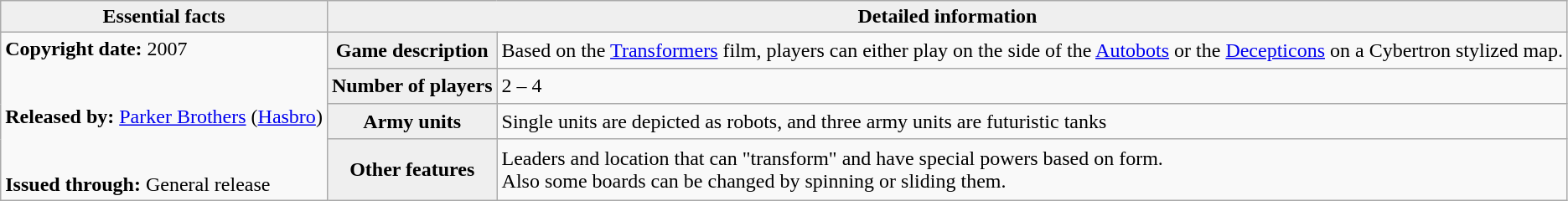<table class="wikitable">
<tr>
<th style="background:#efefef;">Essential facts</th>
<th style="background:#efefef;" colspan=2>Detailed information</th>
</tr>
<tr>
<td rowspan=4><strong>Copyright date:</strong> 2007<br><br><br> <strong>Released by:</strong> <a href='#'>Parker Brothers</a> (<a href='#'>Hasbro</a>) <br><br><br> <strong>Issued through:</strong> General release</td>
<th style="background:#efefef;">Game description</th>
<td>Based on the <a href='#'>Transformers</a> film, players can either play on the side of the <a href='#'>Autobots</a> or the <a href='#'>Decepticons</a> on a Cybertron stylized map.</td>
</tr>
<tr>
<th style="background:#efefef;">Number of players</th>
<td>2 – 4</td>
</tr>
<tr>
<th style="background:#efefef;">Army units</th>
<td>Single units are depicted as robots, and three army units are futuristic tanks</td>
</tr>
<tr>
<th style="background:#efefef;">Other features</th>
<td>Leaders and location that can "transform" and have special powers based on form.<br>Also some boards can be changed by spinning or sliding them.</td>
</tr>
</table>
